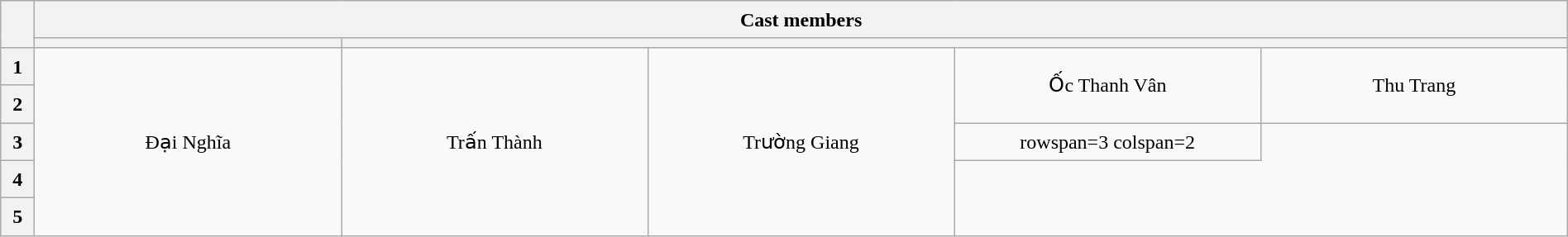<table class="wikitable plainrowheaders" style="width:100%; text-align:center; line-height:23px;">
<tr>
<th rowspan=2 width=1%></th>
<th colspan=5>Cast members </th>
</tr>
<tr>
<th></th>
<th colspan=4></th>
</tr>
<tr>
<th>1</th>
<td rowspan=5 width=10%>Đại Nghĩa</td>
<td rowspan=5 width=10%>Trấn Thành</td>
<td rowspan=5 width=10%>Trường Giang</td>
<td rowspan=2 width=10%>Ốc Thanh Vân</td>
<td rowspan=2 width=10%>Thu Trang</td>
</tr>
<tr>
<th>2</th>
</tr>
<tr>
<th>3</th>
<td>rowspan=3 colspan=2 </td>
</tr>
<tr>
<th>4</th>
</tr>
<tr>
<th>5</th>
</tr>
</table>
